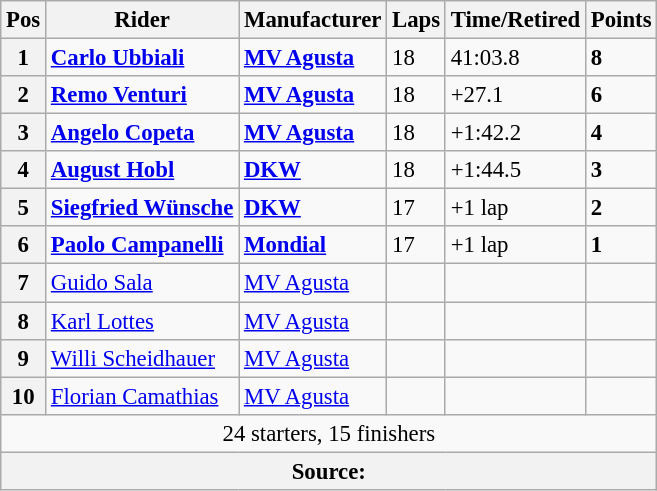<table class="wikitable" style="font-size: 95%;">
<tr>
<th>Pos</th>
<th>Rider</th>
<th>Manufacturer</th>
<th>Laps</th>
<th>Time/Retired</th>
<th>Points</th>
</tr>
<tr>
<th>1</th>
<td> <strong><a href='#'>Carlo Ubbiali</a></strong></td>
<td><strong><a href='#'>MV Agusta</a></strong></td>
<td>18</td>
<td>41:03.8</td>
<td><strong>8</strong></td>
</tr>
<tr>
<th>2</th>
<td> <strong><a href='#'>Remo Venturi</a></strong></td>
<td><strong><a href='#'>MV Agusta</a></strong></td>
<td>18</td>
<td>+27.1</td>
<td><strong>6</strong></td>
</tr>
<tr>
<th>3</th>
<td> <strong><a href='#'>Angelo Copeta</a></strong></td>
<td><strong><a href='#'>MV Agusta</a></strong></td>
<td>18</td>
<td>+1:42.2</td>
<td><strong>4</strong></td>
</tr>
<tr>
<th>4</th>
<td> <strong><a href='#'>August Hobl</a></strong></td>
<td><strong><a href='#'>DKW</a></strong></td>
<td>18</td>
<td>+1:44.5</td>
<td><strong>3</strong></td>
</tr>
<tr>
<th>5</th>
<td> <strong><a href='#'>Siegfried Wünsche</a></strong></td>
<td><strong><a href='#'>DKW</a></strong></td>
<td>17</td>
<td>+1 lap</td>
<td><strong>2</strong></td>
</tr>
<tr>
<th>6</th>
<td> <strong><a href='#'>Paolo Campanelli</a></strong></td>
<td><strong><a href='#'>Mondial</a></strong></td>
<td>17</td>
<td>+1 lap</td>
<td><strong>1</strong></td>
</tr>
<tr>
<th>7</th>
<td> <a href='#'>Guido Sala</a></td>
<td><a href='#'>MV Agusta</a></td>
<td></td>
<td></td>
<td></td>
</tr>
<tr>
<th>8</th>
<td> <a href='#'>Karl Lottes</a></td>
<td><a href='#'>MV Agusta</a></td>
<td></td>
<td></td>
<td></td>
</tr>
<tr>
<th>9</th>
<td> <a href='#'>Willi Scheidhauer</a></td>
<td><a href='#'>MV Agusta</a></td>
<td></td>
<td></td>
<td></td>
</tr>
<tr>
<th>10</th>
<td> <a href='#'>Florian Camathias</a></td>
<td><a href='#'>MV Agusta</a></td>
<td></td>
<td></td>
<td></td>
</tr>
<tr>
<td colspan=6 align=center>24 starters, 15 finishers</td>
</tr>
<tr>
<th colspan=6><strong>Source</strong>:</th>
</tr>
</table>
